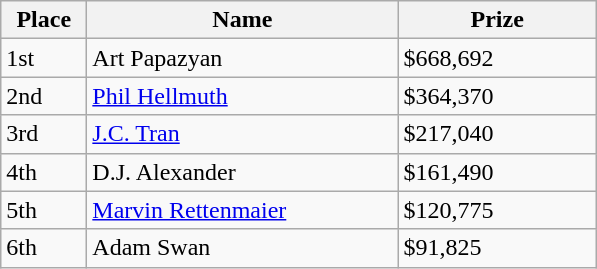<table class="wikitable">
<tr>
<th style="width:50px;">Place</th>
<th style="width:200px;">Name</th>
<th style="width:125px;">Prize</th>
</tr>
<tr>
<td>1st</td>
<td> Art Papazyan</td>
<td>$668,692</td>
</tr>
<tr>
<td>2nd</td>
<td> <a href='#'>Phil Hellmuth</a></td>
<td>$364,370</td>
</tr>
<tr>
<td>3rd</td>
<td> <a href='#'>J.C. Tran</a></td>
<td>$217,040</td>
</tr>
<tr>
<td>4th</td>
<td> D.J. Alexander</td>
<td>$161,490</td>
</tr>
<tr>
<td>5th</td>
<td> <a href='#'>Marvin Rettenmaier</a></td>
<td>$120,775</td>
</tr>
<tr>
<td>6th</td>
<td> Adam Swan</td>
<td>$91,825</td>
</tr>
</table>
